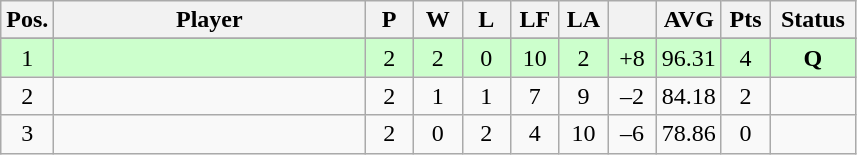<table class="wikitable" style="text-align:center; margin: 1em auto 1em auto, align:left">
<tr>
<th width=25>Pos.</th>
<th width=200>Player</th>
<th width=25>P</th>
<th width=25>W</th>
<th width=25>L</th>
<th width=25>LF</th>
<th width=25>LA</th>
<th width=25></th>
<th width=35>AVG</th>
<th width=25>Pts</th>
<th width=50>Status</th>
</tr>
<tr>
</tr>
<tr style="background-color:#ccffcc">
<td>1</td>
<td align=left></td>
<td>2</td>
<td>2</td>
<td>0</td>
<td>10</td>
<td>2</td>
<td>+8</td>
<td>96.31</td>
<td>4</td>
<td><strong>Q</strong></td>
</tr>
<tr style=>
<td>2</td>
<td align=left></td>
<td>2</td>
<td>1</td>
<td>1</td>
<td>7</td>
<td>9</td>
<td>–2</td>
<td>84.18</td>
<td>2</td>
<td></td>
</tr>
<tr style=>
<td>3</td>
<td align=left></td>
<td>2</td>
<td>0</td>
<td>2</td>
<td>4</td>
<td>10</td>
<td>–6</td>
<td>78.86</td>
<td>0</td>
<td></td>
</tr>
</table>
